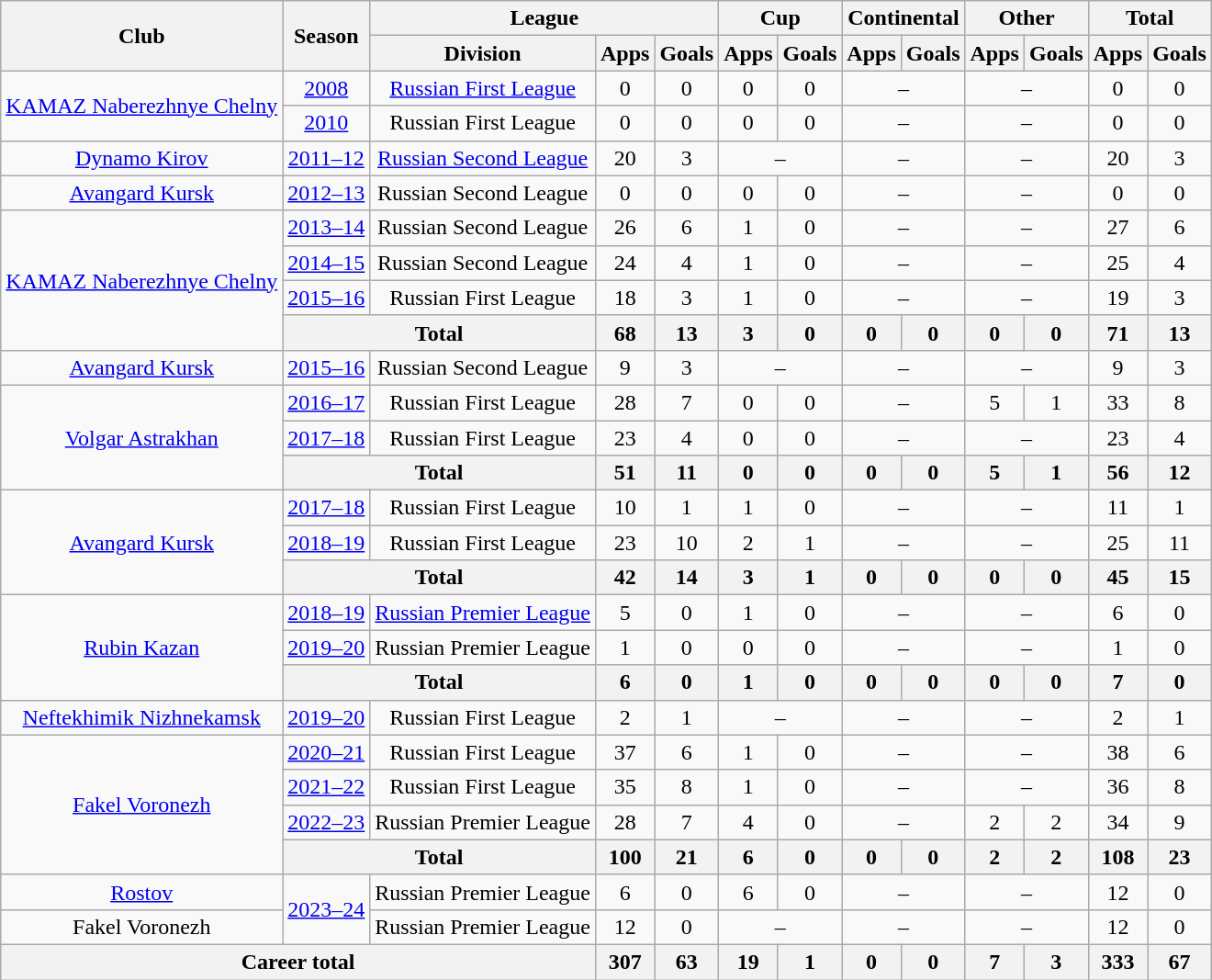<table class="wikitable" style="text-align: center;">
<tr>
<th rowspan=2>Club</th>
<th rowspan=2>Season</th>
<th colspan=3>League</th>
<th colspan=2>Cup</th>
<th colspan=2>Continental</th>
<th colspan=2>Other</th>
<th colspan=2>Total</th>
</tr>
<tr>
<th>Division</th>
<th>Apps</th>
<th>Goals</th>
<th>Apps</th>
<th>Goals</th>
<th>Apps</th>
<th>Goals</th>
<th>Apps</th>
<th>Goals</th>
<th>Apps</th>
<th>Goals</th>
</tr>
<tr>
<td rowspan="2"><a href='#'>KAMAZ Naberezhnye Chelny</a></td>
<td><a href='#'>2008</a></td>
<td><a href='#'>Russian First League</a></td>
<td>0</td>
<td>0</td>
<td>0</td>
<td>0</td>
<td colspan=2>–</td>
<td colspan=2>–</td>
<td>0</td>
<td>0</td>
</tr>
<tr>
<td><a href='#'>2010</a></td>
<td>Russian First League</td>
<td>0</td>
<td>0</td>
<td>0</td>
<td>0</td>
<td colspan=2>–</td>
<td colspan=2>–</td>
<td>0</td>
<td>0</td>
</tr>
<tr>
<td><a href='#'>Dynamo Kirov</a></td>
<td><a href='#'>2011–12</a></td>
<td><a href='#'>Russian Second League</a></td>
<td>20</td>
<td>3</td>
<td colspan=2>–</td>
<td colspan=2>–</td>
<td colspan=2>–</td>
<td>20</td>
<td>3</td>
</tr>
<tr>
<td><a href='#'>Avangard Kursk</a></td>
<td><a href='#'>2012–13</a></td>
<td>Russian Second League</td>
<td>0</td>
<td>0</td>
<td>0</td>
<td>0</td>
<td colspan=2>–</td>
<td colspan=2>–</td>
<td>0</td>
<td>0</td>
</tr>
<tr>
<td rowspan="4"><a href='#'>KAMAZ Naberezhnye Chelny</a></td>
<td><a href='#'>2013–14</a></td>
<td>Russian Second League</td>
<td>26</td>
<td>6</td>
<td>1</td>
<td>0</td>
<td colspan=2>–</td>
<td colspan=2>–</td>
<td>27</td>
<td>6</td>
</tr>
<tr>
<td><a href='#'>2014–15</a></td>
<td>Russian Second League</td>
<td>24</td>
<td>4</td>
<td>1</td>
<td>0</td>
<td colspan=2>–</td>
<td colspan=2>–</td>
<td>25</td>
<td>4</td>
</tr>
<tr>
<td><a href='#'>2015–16</a></td>
<td>Russian First League</td>
<td>18</td>
<td>3</td>
<td>1</td>
<td>0</td>
<td colspan=2>–</td>
<td colspan=2>–</td>
<td>19</td>
<td>3</td>
</tr>
<tr>
<th colspan=2>Total</th>
<th>68</th>
<th>13</th>
<th>3</th>
<th>0</th>
<th>0</th>
<th>0</th>
<th>0</th>
<th>0</th>
<th>71</th>
<th>13</th>
</tr>
<tr>
<td><a href='#'>Avangard Kursk</a></td>
<td><a href='#'>2015–16</a></td>
<td>Russian Second League</td>
<td>9</td>
<td>3</td>
<td colspan=2>–</td>
<td colspan=2>–</td>
<td colspan=2>–</td>
<td>9</td>
<td>3</td>
</tr>
<tr>
<td rowspan="3"><a href='#'>Volgar Astrakhan</a></td>
<td><a href='#'>2016–17</a></td>
<td>Russian First League</td>
<td>28</td>
<td>7</td>
<td>0</td>
<td>0</td>
<td colspan=2>–</td>
<td>5</td>
<td>1</td>
<td>33</td>
<td>8</td>
</tr>
<tr>
<td><a href='#'>2017–18</a></td>
<td>Russian First League</td>
<td>23</td>
<td>4</td>
<td>0</td>
<td>0</td>
<td colspan=2>–</td>
<td colspan=2>–</td>
<td>23</td>
<td>4</td>
</tr>
<tr>
<th colspan=2>Total</th>
<th>51</th>
<th>11</th>
<th>0</th>
<th>0</th>
<th>0</th>
<th>0</th>
<th>5</th>
<th>1</th>
<th>56</th>
<th>12</th>
</tr>
<tr>
<td rowspan="3"><a href='#'>Avangard Kursk</a></td>
<td><a href='#'>2017–18</a></td>
<td>Russian First League</td>
<td>10</td>
<td>1</td>
<td>1</td>
<td>0</td>
<td colspan=2>–</td>
<td colspan=2>–</td>
<td>11</td>
<td>1</td>
</tr>
<tr>
<td><a href='#'>2018–19</a></td>
<td>Russian First League</td>
<td>23</td>
<td>10</td>
<td>2</td>
<td>1</td>
<td colspan=2>–</td>
<td colspan=2>–</td>
<td>25</td>
<td>11</td>
</tr>
<tr>
<th colspan=2>Total</th>
<th>42</th>
<th>14</th>
<th>3</th>
<th>1</th>
<th>0</th>
<th>0</th>
<th>0</th>
<th>0</th>
<th>45</th>
<th>15</th>
</tr>
<tr>
<td rowspan="3"><a href='#'>Rubin Kazan</a></td>
<td><a href='#'>2018–19</a></td>
<td><a href='#'>Russian Premier League</a></td>
<td>5</td>
<td>0</td>
<td>1</td>
<td>0</td>
<td colspan=2>–</td>
<td colspan=2>–</td>
<td>6</td>
<td>0</td>
</tr>
<tr>
<td><a href='#'>2019–20</a></td>
<td>Russian Premier League</td>
<td>1</td>
<td>0</td>
<td>0</td>
<td>0</td>
<td colspan=2>–</td>
<td colspan=2>–</td>
<td>1</td>
<td>0</td>
</tr>
<tr>
<th colspan=2>Total</th>
<th>6</th>
<th>0</th>
<th>1</th>
<th>0</th>
<th>0</th>
<th>0</th>
<th>0</th>
<th>0</th>
<th>7</th>
<th>0</th>
</tr>
<tr>
<td><a href='#'>Neftekhimik Nizhnekamsk</a></td>
<td><a href='#'>2019–20</a></td>
<td>Russian First League</td>
<td>2</td>
<td>1</td>
<td colspan=2>–</td>
<td colspan=2>–</td>
<td colspan=2>–</td>
<td>2</td>
<td>1</td>
</tr>
<tr>
<td rowspan="4"><a href='#'>Fakel Voronezh</a></td>
<td><a href='#'>2020–21</a></td>
<td>Russian First League</td>
<td>37</td>
<td>6</td>
<td>1</td>
<td>0</td>
<td colspan=2>–</td>
<td colspan=2>–</td>
<td>38</td>
<td>6</td>
</tr>
<tr>
<td><a href='#'>2021–22</a></td>
<td>Russian First League</td>
<td>35</td>
<td>8</td>
<td>1</td>
<td>0</td>
<td colspan=2>–</td>
<td colspan=2>–</td>
<td>36</td>
<td>8</td>
</tr>
<tr>
<td><a href='#'>2022–23</a></td>
<td>Russian Premier League</td>
<td>28</td>
<td>7</td>
<td>4</td>
<td>0</td>
<td colspan=2>–</td>
<td>2</td>
<td>2</td>
<td>34</td>
<td>9</td>
</tr>
<tr>
<th colspan=2>Total</th>
<th>100</th>
<th>21</th>
<th>6</th>
<th>0</th>
<th>0</th>
<th>0</th>
<th>2</th>
<th>2</th>
<th>108</th>
<th>23</th>
</tr>
<tr>
<td><a href='#'>Rostov</a></td>
<td rowspan="2"><a href='#'>2023–24</a></td>
<td>Russian Premier League</td>
<td>6</td>
<td>0</td>
<td>6</td>
<td>0</td>
<td colspan=2>–</td>
<td colspan=2>–</td>
<td>12</td>
<td>0</td>
</tr>
<tr>
<td>Fakel Voronezh</td>
<td>Russian Premier League</td>
<td>12</td>
<td>0</td>
<td colspan=2>–</td>
<td colspan=2>–</td>
<td colspan=2>–</td>
<td>12</td>
<td>0</td>
</tr>
<tr>
<th colspan=3>Career total</th>
<th>307</th>
<th>63</th>
<th>19</th>
<th>1</th>
<th>0</th>
<th>0</th>
<th>7</th>
<th>3</th>
<th>333</th>
<th>67</th>
</tr>
</table>
